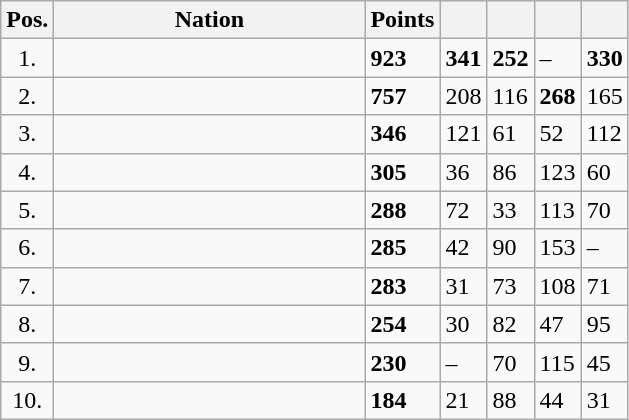<table class="wikitable">
<tr>
<th width=10px>Pos.</th>
<th width=200px>Nation</th>
<th width=20px>Points</th>
<th width=20px></th>
<th width=20px></th>
<th width=20px></th>
<th width=20px></th>
</tr>
<tr>
<td align=center>1.</td>
<td></td>
<td><strong>923</strong></td>
<td><strong>341</strong></td>
<td><strong>252</strong></td>
<td>–</td>
<td><strong>330</strong></td>
</tr>
<tr>
<td align=center>2.</td>
<td></td>
<td><strong>757</strong></td>
<td>208</td>
<td>116</td>
<td><strong>268</strong></td>
<td>165</td>
</tr>
<tr>
<td align=center>3.</td>
<td></td>
<td><strong>346</strong></td>
<td>121</td>
<td>61</td>
<td>52</td>
<td>112</td>
</tr>
<tr>
<td align=center>4.</td>
<td></td>
<td><strong>305</strong></td>
<td>36</td>
<td>86</td>
<td>123</td>
<td>60</td>
</tr>
<tr>
<td align=center>5.</td>
<td></td>
<td><strong>288</strong></td>
<td>72</td>
<td>33</td>
<td>113</td>
<td>70</td>
</tr>
<tr>
<td align=center>6.</td>
<td></td>
<td><strong>285</strong></td>
<td>42</td>
<td>90</td>
<td>153</td>
<td>–</td>
</tr>
<tr>
<td align=center>7.</td>
<td></td>
<td><strong>283</strong></td>
<td>31</td>
<td>73</td>
<td>108</td>
<td>71</td>
</tr>
<tr>
<td align=center>8.</td>
<td></td>
<td><strong>254</strong></td>
<td>30</td>
<td>82</td>
<td>47</td>
<td>95</td>
</tr>
<tr>
<td align=center>9.</td>
<td></td>
<td><strong>230</strong></td>
<td>–</td>
<td>70</td>
<td>115</td>
<td>45</td>
</tr>
<tr>
<td align=center>10.</td>
<td></td>
<td><strong>184</strong></td>
<td>21</td>
<td>88</td>
<td>44</td>
<td>31</td>
</tr>
</table>
